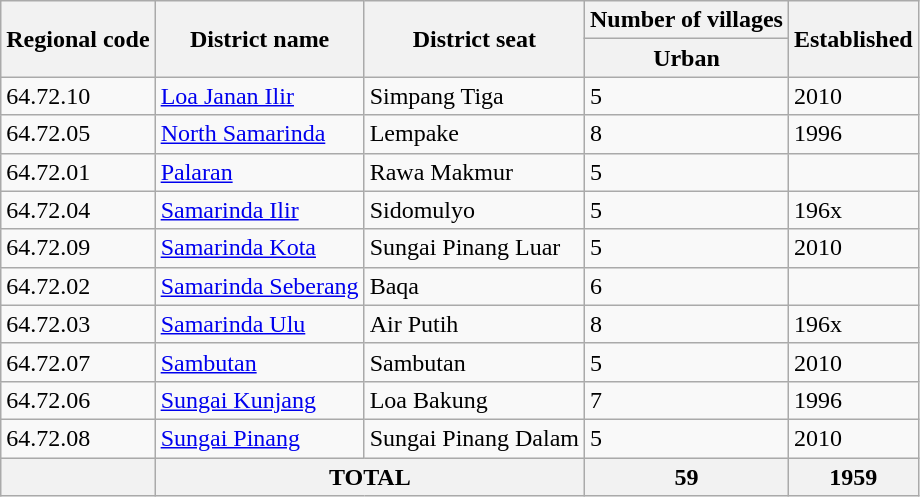<table class="wikitable sortable">
<tr>
<th rowspan="2">Regional code</th>
<th rowspan="2">District name</th>
<th rowspan="2">District seat</th>
<th>Number of villages</th>
<th rowspan="2">Established</th>
</tr>
<tr>
<th>Urban</th>
</tr>
<tr>
<td>64.72.10</td>
<td><a href='#'>Loa Janan Ilir</a></td>
<td>Simpang Tiga</td>
<td>5</td>
<td>2010</td>
</tr>
<tr>
<td>64.72.05</td>
<td><a href='#'>North Samarinda</a></td>
<td>Lempake</td>
<td>8</td>
<td>1996</td>
</tr>
<tr>
<td>64.72.01</td>
<td><a href='#'>Palaran</a></td>
<td>Rawa Makmur</td>
<td>5</td>
<td></td>
</tr>
<tr>
<td>64.72.04</td>
<td><a href='#'>Samarinda Ilir</a></td>
<td>Sidomulyo</td>
<td>5</td>
<td>196x</td>
</tr>
<tr>
<td>64.72.09</td>
<td><a href='#'>Samarinda Kota</a></td>
<td>Sungai Pinang Luar</td>
<td>5</td>
<td>2010</td>
</tr>
<tr>
<td>64.72.02</td>
<td><a href='#'>Samarinda Seberang</a></td>
<td>Baqa</td>
<td>6</td>
<td></td>
</tr>
<tr>
<td>64.72.03</td>
<td><a href='#'>Samarinda Ulu</a></td>
<td>Air Putih</td>
<td>8</td>
<td>196x</td>
</tr>
<tr>
<td>64.72.07</td>
<td><a href='#'>Sambutan</a></td>
<td>Sambutan</td>
<td>5</td>
<td>2010</td>
</tr>
<tr>
<td>64.72.06</td>
<td><a href='#'>Sungai Kunjang</a></td>
<td>Loa Bakung</td>
<td>7</td>
<td>1996</td>
</tr>
<tr>
<td>64.72.08</td>
<td><a href='#'>Sungai Pinang</a></td>
<td>Sungai Pinang Dalam</td>
<td>5</td>
<td>2010</td>
</tr>
<tr>
<th></th>
<th colspan="2">TOTAL</th>
<th>59</th>
<th>1959</th>
</tr>
</table>
